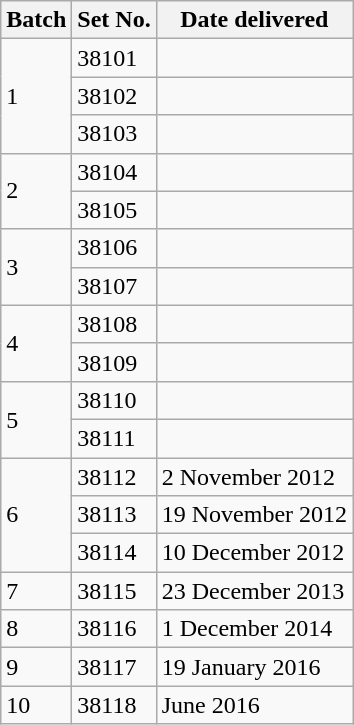<table class="wikitable">
<tr>
<th>Batch</th>
<th>Set No.</th>
<th>Date delivered</th>
</tr>
<tr>
<td rowspan="3">1</td>
<td>38101</td>
<td></td>
</tr>
<tr>
<td>38102</td>
<td></td>
</tr>
<tr>
<td>38103</td>
<td></td>
</tr>
<tr>
<td rowspan="2">2</td>
<td>38104</td>
<td></td>
</tr>
<tr>
<td>38105</td>
<td></td>
</tr>
<tr>
<td rowspan="2">3</td>
<td>38106</td>
<td></td>
</tr>
<tr>
<td>38107</td>
<td></td>
</tr>
<tr>
<td rowspan="2">4</td>
<td>38108</td>
<td></td>
</tr>
<tr>
<td>38109</td>
<td></td>
</tr>
<tr>
<td rowspan="2">5</td>
<td>38110</td>
<td></td>
</tr>
<tr>
<td>38111</td>
<td></td>
</tr>
<tr>
<td rowspan="3">6</td>
<td>38112</td>
<td>2 November 2012</td>
</tr>
<tr>
<td>38113</td>
<td>19 November 2012</td>
</tr>
<tr>
<td>38114</td>
<td>10 December 2012</td>
</tr>
<tr>
<td>7</td>
<td>38115</td>
<td>23 December 2013</td>
</tr>
<tr>
<td>8</td>
<td>38116</td>
<td>1 December 2014</td>
</tr>
<tr>
<td>9</td>
<td>38117</td>
<td>19 January 2016</td>
</tr>
<tr>
<td>10</td>
<td>38118</td>
<td>June 2016</td>
</tr>
</table>
